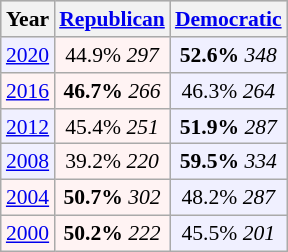<table class="wikitable"  style="float:right; font-size:90%;">
<tr style="background:lightgrey;">
<th>Year</th>
<th><a href='#'>Republican</a></th>
<th><a href='#'>Democratic</a></th>
</tr>
<tr>
<td style="text-align:center; background:#f0f0ff;"><a href='#'>2020</a></td>
<td style="text-align:center; background:#fff3f3;">44.9% <em>297</em></td>
<td style="text-align:center; background:#f0f0ff;"><strong>52.6%</strong> <em>348</em></td>
</tr>
<tr>
<td style="text-align:center; background:#fff3f3;"><a href='#'>2016</a></td>
<td style="text-align:center; background:#fff3f3;"><strong>46.7%</strong> <em>266</em></td>
<td style="text-align:center; background:#f0f0ff;">46.3% <em>264</em></td>
</tr>
<tr>
<td style="text-align:center; background:#f0f0ff;"><a href='#'>2012</a></td>
<td style="text-align:center; background:#fff3f3;">45.4% <em>251</em></td>
<td style="text-align:center; background:#f0f0ff;"><strong>51.9%</strong> <em>287</em></td>
</tr>
<tr>
<td style="text-align:center; background:#f0f0ff;"><a href='#'>2008</a></td>
<td style="text-align:center; background:#fff3f3;">39.2% <em>220</em></td>
<td style="text-align:center; background:#f0f0ff;"><strong>59.5%</strong> <em>334</em></td>
</tr>
<tr>
<td style="text-align:center; background:#fff3f3;"><a href='#'>2004</a></td>
<td style="text-align:center; background:#fff3f3;"><strong>50.7%</strong> <em>302</em></td>
<td style="text-align:center; background:#f0f0ff;">48.2% <em>287</em></td>
</tr>
<tr>
<td style="text-align:center; background:#fff3f3;"><a href='#'>2000</a></td>
<td style="text-align:center; background:#fff3f3;"><strong>50.2%</strong> <em>222</em></td>
<td style="text-align:center; background:#f0f0ff;">45.5% <em>201</em></td>
</tr>
</table>
